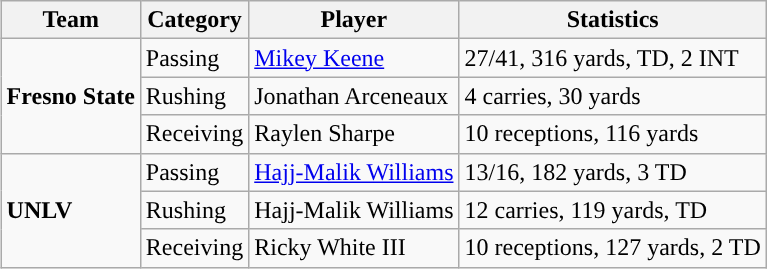<table class="wikitable" style="float: right;">
<tr>
<th>Team</th>
<th>Category</th>
<th>Player</th>
<th>Statistics</th>
</tr>
<tr>
<td rowspan=3><strong>Fresno State</strong></td>
<td>Passing</td>
<td><a href='#'>Mikey Keene</a></td>
<td>27/41, 316 yards, TD, 2 INT</td>
</tr>
<tr>
<td>Rushing</td>
<td>Jonathan Arceneaux</td>
<td>4 carries, 30 yards</td>
</tr>
<tr>
<td>Receiving</td>
<td>Raylen Sharpe</td>
<td>10 receptions, 116 yards</td>
</tr>
<tr>
<td rowspan=3><strong>UNLV</strong></td>
<td>Passing</td>
<td><a href='#'>Hajj-Malik Williams</a></td>
<td>13/16, 182 yards, 3 TD</td>
</tr>
<tr>
<td>Rushing</td>
<td>Hajj-Malik Williams</td>
<td>12 carries, 119 yards, TD</td>
</tr>
<tr>
<td>Receiving</td>
<td>Ricky White III</td>
<td>10 receptions, 127 yards, 2 TD</td>
</tr>
</table>
